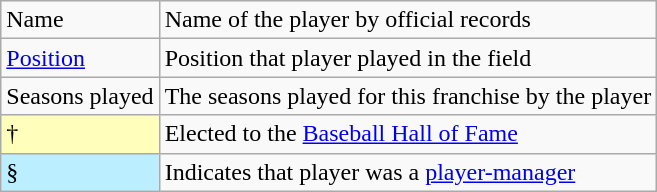<table class="wikitable">
<tr>
<td>Name</td>
<td>Name of the player by official records</td>
</tr>
<tr>
<td><a href='#'>Position</a></td>
<td>Position that player played in the field</td>
</tr>
<tr>
<td>Seasons played</td>
<td>The seasons played for this franchise by the player</td>
</tr>
<tr>
<td style="background-color: #ffffbb">†</td>
<td>Elected to the <a href='#'>Baseball Hall of Fame</a></td>
</tr>
<tr>
<td bgcolor="#bbeeff">§</td>
<td>Indicates that player was a <a href='#'>player-manager</a></td>
</tr>
</table>
